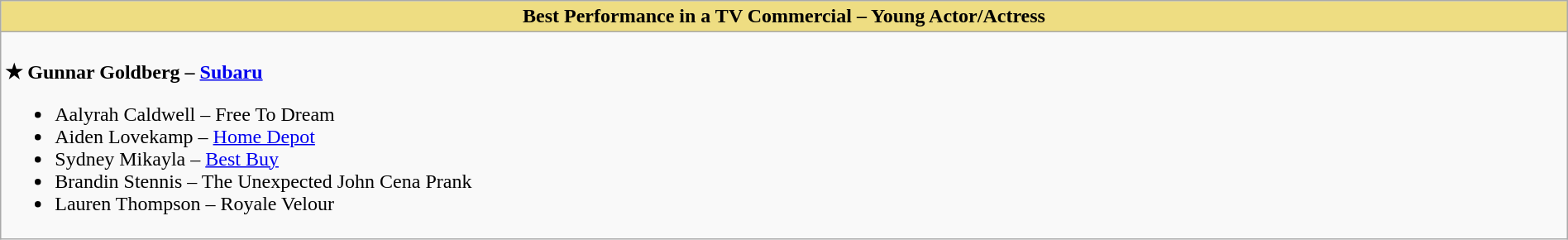<table class="wikitable" style="width:100%;">
<tr>
<th style="background:#EEDD82;">Best Performance in a TV Commercial – Young Actor/Actress</th>
</tr>
<tr>
<td valign="top"><br><strong>★ Gunnar Goldberg –  <a href='#'>Subaru</a></strong><ul><li>Aalyrah Caldwell – Free To Dream</li><li>Aiden Lovekamp – <a href='#'>Home Depot</a></li><li>Sydney Mikayla – <a href='#'>Best Buy</a></li><li>Brandin Stennis – The Unexpected John Cena Prank</li><li>Lauren Thompson – Royale Velour</li></ul></td>
</tr>
</table>
